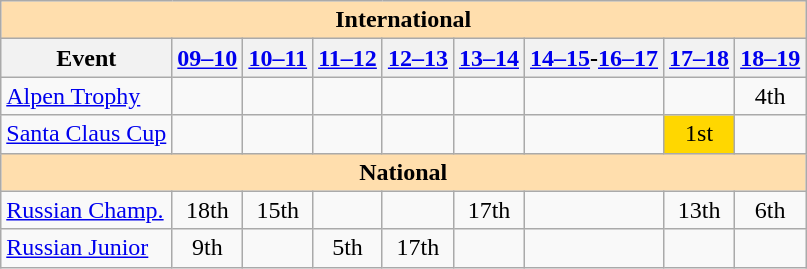<table class="wikitable" style="text-align:center">
<tr>
<th style="background-color: #ffdead; " colspan=13 align=center>International</th>
</tr>
<tr>
<th>Event</th>
<th><a href='#'>09–10</a></th>
<th><a href='#'>10–11</a></th>
<th><a href='#'>11–12</a></th>
<th><a href='#'>12–13</a></th>
<th><a href='#'>13–14</a></th>
<th><a href='#'>14–15</a>-<a href='#'>16–17</a></th>
<th><a href='#'>17–18</a></th>
<th><a href='#'>18–19</a></th>
</tr>
<tr>
<td align=left> <a href='#'>Alpen Trophy</a></td>
<td></td>
<td></td>
<td></td>
<td></td>
<td></td>
<td></td>
<td></td>
<td>4th</td>
</tr>
<tr>
<td align=left><a href='#'>Santa Claus Cup</a></td>
<td></td>
<td></td>
<td></td>
<td></td>
<td></td>
<td></td>
<td bgcolor=gold>1st</td>
<td></td>
</tr>
<tr>
<th style="background-color: #ffdead; " colspan=13 align=center>National</th>
</tr>
<tr>
<td align=left><a href='#'>Russian Champ.</a></td>
<td>18th</td>
<td>15th</td>
<td></td>
<td></td>
<td>17th</td>
<td></td>
<td>13th</td>
<td>6th</td>
</tr>
<tr>
<td align=left><a href='#'>Russian Junior</a></td>
<td>9th</td>
<td></td>
<td>5th</td>
<td>17th</td>
<td></td>
<td></td>
<td></td>
<td></td>
</tr>
</table>
